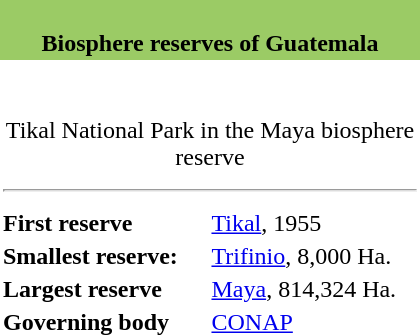<table class="toccolours" border=0 cellpadding=2 cellspacing=0 width=280px align=right style="margin-left:0.5em">
<tr>
<td style="background:#9BCB65;" align="center" colspan=2><br><span><strong>Biosphere reserves of Guatemala</strong></span></td>
</tr>
<tr>
<td align="center" colspan=2><br><br>Tikal National Park in the Maya biosphere reserve</td>
</tr>
<tr>
<td colspan="2"><hr></td>
</tr>
<tr>
<td><strong>First reserve</strong></td>
<td><a href='#'>Tikal</a>, 1955</td>
</tr>
<tr>
<td><strong>Smallest reserve:</strong></td>
<td><a href='#'>Trifinio</a>, 8,000 Ha.</td>
</tr>
<tr>
<td><strong>Largest reserve</strong></td>
<td><a href='#'>Maya</a>, 814,324 Ha.</td>
</tr>
<tr>
<td><strong>Governing body</strong></td>
<td><a href='#'>CONAP</a></td>
</tr>
</table>
